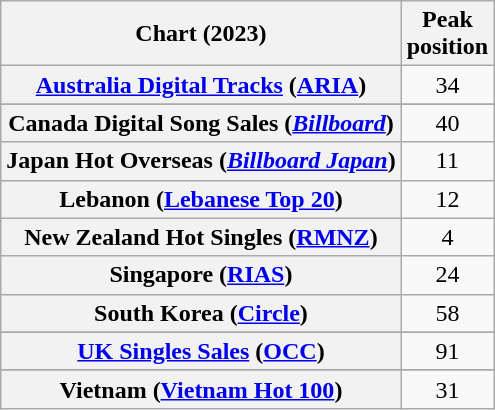<table class="wikitable sortable plainrowheaders" style="text-align:center">
<tr>
<th scope="col">Chart (2023)</th>
<th scope="col">Peak<br>position</th>
</tr>
<tr>
<th scope="row"><a href='#'>Australia Digital Tracks</a> (<a href='#'>ARIA</a>)</th>
<td>34</td>
</tr>
<tr>
</tr>
<tr>
<th scope="row">Canada Digital Song Sales (<em><a href='#'>Billboard</a></em>)</th>
<td>40</td>
</tr>
<tr>
<th scope="row">Japan Hot Overseas (<em><a href='#'>Billboard Japan</a></em>)</th>
<td>11</td>
</tr>
<tr>
<th scope="row">Lebanon (<a href='#'>Lebanese Top 20</a>)</th>
<td>12</td>
</tr>
<tr>
<th scope="row">New Zealand Hot Singles (<a href='#'>RMNZ</a>)</th>
<td>4</td>
</tr>
<tr>
<th scope="row">Singapore (<a href='#'>RIAS</a>)</th>
<td>24</td>
</tr>
<tr>
<th scope="row">South Korea (<a href='#'>Circle</a>)</th>
<td>58</td>
</tr>
<tr>
</tr>
<tr>
<th scope="row"><a href='#'>UK Singles Sales</a> (<a href='#'>OCC</a>)</th>
<td>91</td>
</tr>
<tr>
</tr>
<tr>
</tr>
<tr>
</tr>
<tr>
</tr>
<tr>
<th scope="row">Vietnam (<a href='#'>Vietnam Hot 100</a>)</th>
<td>31</td>
</tr>
</table>
